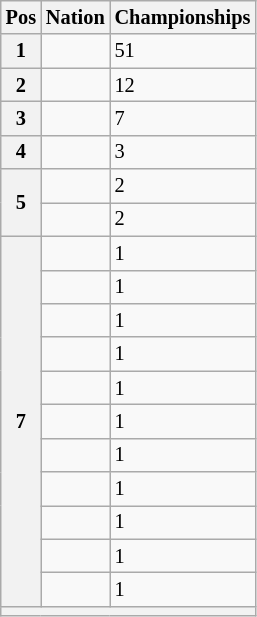<table class="wikitable" style="font-size:85%;">
<tr>
<th>Pos</th>
<th>Nation</th>
<th>Championships</th>
</tr>
<tr>
<th>1</th>
<td></td>
<td>51</td>
</tr>
<tr>
<th>2</th>
<td></td>
<td>12</td>
</tr>
<tr>
<th>3</th>
<td></td>
<td>7</td>
</tr>
<tr>
<th>4</th>
<td></td>
<td>3</td>
</tr>
<tr>
<th rowspan=2>5</th>
<td></td>
<td>2</td>
</tr>
<tr>
<td></td>
<td>2</td>
</tr>
<tr>
<th rowspan=11>7</th>
<td></td>
<td>1</td>
</tr>
<tr>
<td></td>
<td>1</td>
</tr>
<tr>
<td></td>
<td>1</td>
</tr>
<tr>
<td></td>
<td>1</td>
</tr>
<tr>
<td></td>
<td>1</td>
</tr>
<tr>
<td></td>
<td>1</td>
</tr>
<tr>
<td></td>
<td>1</td>
</tr>
<tr>
<td></td>
<td>1</td>
</tr>
<tr>
<td></td>
<td>1</td>
</tr>
<tr>
<td></td>
<td>1</td>
</tr>
<tr>
<td></td>
<td>1</td>
</tr>
<tr>
<th colspan="3"></th>
</tr>
</table>
